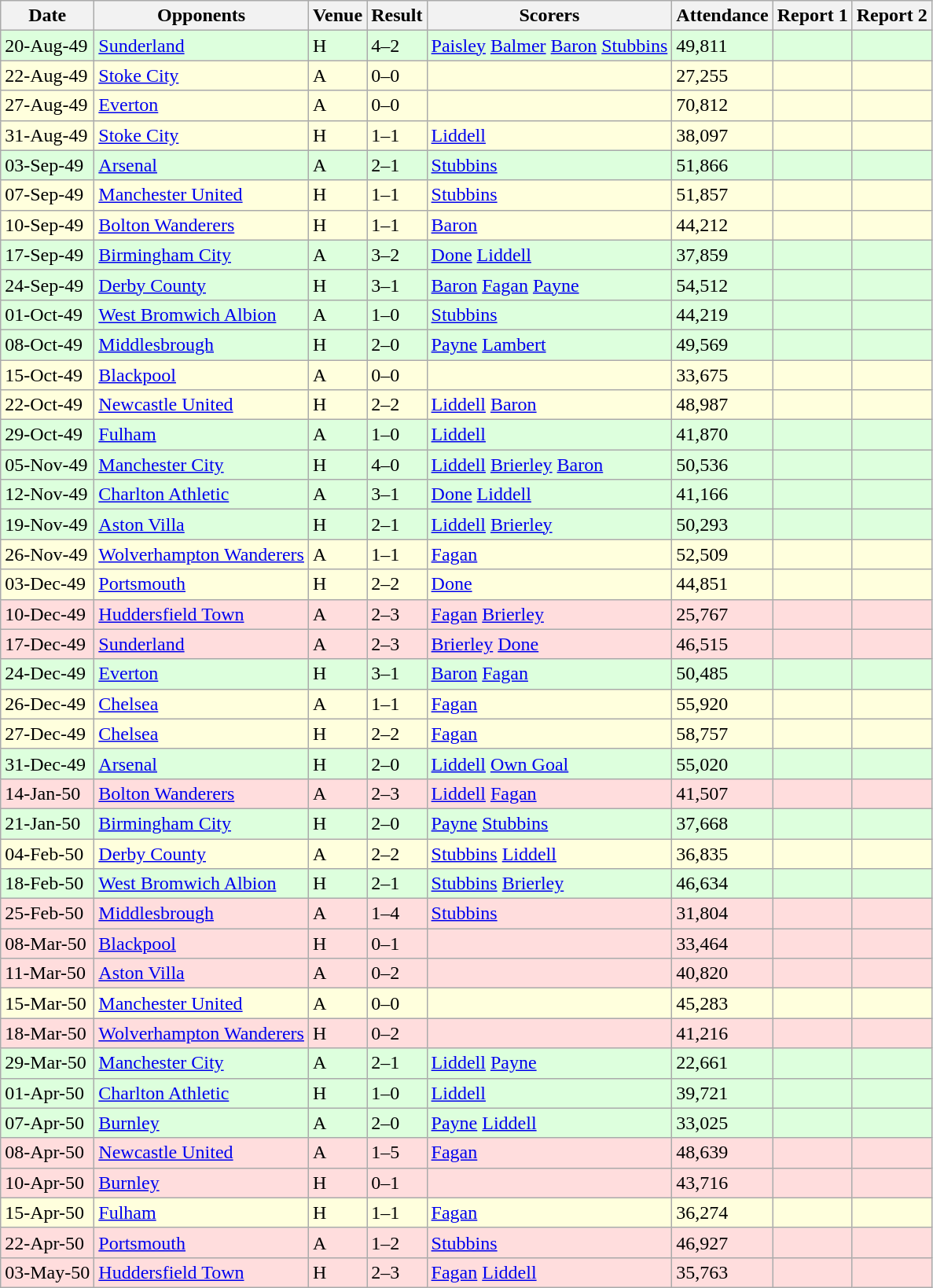<table class=wikitable>
<tr>
<th>Date</th>
<th>Opponents</th>
<th>Venue</th>
<th>Result</th>
<th>Scorers</th>
<th>Attendance</th>
<th>Report 1</th>
<th>Report 2</th>
</tr>
<tr bgcolor="#ddffdd">
<td>20-Aug-49</td>
<td><a href='#'>Sunderland</a></td>
<td>H</td>
<td>4–2</td>
<td><a href='#'>Paisley</a>  <a href='#'>Balmer</a>  <a href='#'>Baron</a>  <a href='#'>Stubbins</a> </td>
<td>49,811</td>
<td></td>
<td></td>
</tr>
<tr bgcolor="#ffffdd">
<td>22-Aug-49</td>
<td><a href='#'>Stoke City</a></td>
<td>A</td>
<td>0–0</td>
<td></td>
<td>27,255</td>
<td></td>
<td></td>
</tr>
<tr bgcolor="#ffffdd">
<td>27-Aug-49</td>
<td><a href='#'>Everton</a></td>
<td>A</td>
<td>0–0</td>
<td></td>
<td>70,812</td>
<td></td>
<td></td>
</tr>
<tr bgcolor="#ffffdd">
<td>31-Aug-49</td>
<td><a href='#'>Stoke City</a></td>
<td>H</td>
<td>1–1</td>
<td><a href='#'>Liddell</a> </td>
<td>38,097</td>
<td></td>
<td></td>
</tr>
<tr bgcolor="#ddffdd">
<td>03-Sep-49</td>
<td><a href='#'>Arsenal</a></td>
<td>A</td>
<td>2–1</td>
<td><a href='#'>Stubbins</a> </td>
<td>51,866</td>
<td></td>
<td></td>
</tr>
<tr bgcolor="#ffffdd">
<td>07-Sep-49</td>
<td><a href='#'>Manchester United</a></td>
<td>H</td>
<td>1–1</td>
<td><a href='#'>Stubbins</a> </td>
<td>51,857</td>
<td></td>
<td></td>
</tr>
<tr bgcolor="#ffffdd">
<td>10-Sep-49</td>
<td><a href='#'>Bolton Wanderers</a></td>
<td>H</td>
<td>1–1</td>
<td><a href='#'>Baron</a> </td>
<td>44,212</td>
<td></td>
<td></td>
</tr>
<tr bgcolor="#ddffdd">
<td>17-Sep-49</td>
<td><a href='#'>Birmingham City</a></td>
<td>A</td>
<td>3–2</td>
<td><a href='#'>Done</a>  <a href='#'>Liddell</a> </td>
<td>37,859</td>
<td></td>
<td></td>
</tr>
<tr bgcolor="#ddffdd">
<td>24-Sep-49</td>
<td><a href='#'>Derby County</a></td>
<td>H</td>
<td>3–1</td>
<td><a href='#'>Baron</a>  <a href='#'>Fagan</a>  <a href='#'>Payne</a> </td>
<td>54,512</td>
<td></td>
<td></td>
</tr>
<tr bgcolor="#ddffdd">
<td>01-Oct-49</td>
<td><a href='#'>West Bromwich Albion</a></td>
<td>A</td>
<td>1–0</td>
<td><a href='#'>Stubbins</a> </td>
<td>44,219</td>
<td></td>
<td></td>
</tr>
<tr bgcolor="#ddffdd">
<td>08-Oct-49</td>
<td><a href='#'>Middlesbrough</a></td>
<td>H</td>
<td>2–0</td>
<td><a href='#'>Payne</a>  <a href='#'>Lambert</a> </td>
<td>49,569</td>
<td></td>
<td></td>
</tr>
<tr bgcolor="#ffffdd">
<td>15-Oct-49</td>
<td><a href='#'>Blackpool</a></td>
<td>A</td>
<td>0–0</td>
<td></td>
<td>33,675</td>
<td></td>
<td></td>
</tr>
<tr bgcolor="#ffffdd">
<td>22-Oct-49</td>
<td><a href='#'>Newcastle United</a></td>
<td>H</td>
<td>2–2</td>
<td><a href='#'>Liddell</a>  <a href='#'>Baron</a> </td>
<td>48,987</td>
<td></td>
<td></td>
</tr>
<tr bgcolor="#ddffdd">
<td>29-Oct-49</td>
<td><a href='#'>Fulham</a></td>
<td>A</td>
<td>1–0</td>
<td><a href='#'>Liddell</a> </td>
<td>41,870</td>
<td></td>
<td></td>
</tr>
<tr bgcolor="#ddffdd">
<td>05-Nov-49</td>
<td><a href='#'>Manchester City</a></td>
<td>H</td>
<td>4–0</td>
<td><a href='#'>Liddell</a>  <a href='#'>Brierley</a>  <a href='#'>Baron</a></td>
<td>50,536</td>
<td></td>
<td></td>
</tr>
<tr bgcolor="#ddffdd">
<td>12-Nov-49</td>
<td><a href='#'>Charlton Athletic</a></td>
<td>A</td>
<td>3–1</td>
<td><a href='#'>Done</a>  <a href='#'>Liddell</a> </td>
<td>41,166</td>
<td></td>
<td></td>
</tr>
<tr bgcolor="#ddffdd">
<td>19-Nov-49</td>
<td><a href='#'>Aston Villa</a></td>
<td>H</td>
<td>2–1</td>
<td><a href='#'>Liddell</a>  <a href='#'>Brierley</a> </td>
<td>50,293</td>
<td></td>
<td></td>
</tr>
<tr bgcolor="#ffffdd">
<td>26-Nov-49</td>
<td><a href='#'>Wolverhampton Wanderers</a></td>
<td>A</td>
<td>1–1</td>
<td><a href='#'>Fagan</a> </td>
<td>52,509</td>
<td></td>
<td></td>
</tr>
<tr bgcolor="#ffffdd">
<td>03-Dec-49</td>
<td><a href='#'>Portsmouth</a></td>
<td>H</td>
<td>2–2</td>
<td><a href='#'>Done</a> </td>
<td>44,851</td>
<td></td>
<td></td>
</tr>
<tr bgcolor="#ffdddd">
<td>10-Dec-49</td>
<td><a href='#'>Huddersfield Town</a></td>
<td>A</td>
<td>2–3</td>
<td><a href='#'>Fagan</a>  <a href='#'>Brierley</a> </td>
<td>25,767</td>
<td></td>
<td></td>
</tr>
<tr bgcolor="#ffdddd">
<td>17-Dec-49</td>
<td><a href='#'>Sunderland</a></td>
<td>A</td>
<td>2–3</td>
<td><a href='#'>Brierley</a>  <a href='#'>Done</a> </td>
<td>46,515</td>
<td></td>
<td></td>
</tr>
<tr bgcolor="#ddffdd">
<td>24-Dec-49</td>
<td><a href='#'>Everton</a></td>
<td>H</td>
<td>3–1</td>
<td><a href='#'>Baron</a>  <a href='#'>Fagan</a></td>
<td>50,485</td>
<td></td>
<td></td>
</tr>
<tr bgcolor="#ffffdd">
<td>26-Dec-49</td>
<td><a href='#'>Chelsea</a></td>
<td>A</td>
<td>1–1</td>
<td><a href='#'>Fagan</a> </td>
<td>55,920</td>
<td></td>
<td></td>
</tr>
<tr bgcolor="#ffffdd">
<td>27-Dec-49</td>
<td><a href='#'>Chelsea</a></td>
<td>H</td>
<td>2–2</td>
<td><a href='#'>Fagan</a> </td>
<td>58,757</td>
<td></td>
<td></td>
</tr>
<tr bgcolor="#ddffdd">
<td>31-Dec-49</td>
<td><a href='#'>Arsenal</a></td>
<td>H</td>
<td>2–0</td>
<td><a href='#'>Liddell</a>  <a href='#'>Own Goal</a> </td>
<td>55,020</td>
<td></td>
<td></td>
</tr>
<tr bgcolor="#ffdddd">
<td>14-Jan-50</td>
<td><a href='#'>Bolton Wanderers</a></td>
<td>A</td>
<td>2–3</td>
<td><a href='#'>Liddell</a>  <a href='#'>Fagan</a> </td>
<td>41,507</td>
<td></td>
<td></td>
</tr>
<tr bgcolor="#ddffdd">
<td>21-Jan-50</td>
<td><a href='#'>Birmingham City</a></td>
<td>H</td>
<td>2–0</td>
<td><a href='#'>Payne</a>  <a href='#'>Stubbins</a> </td>
<td>37,668</td>
<td></td>
<td></td>
</tr>
<tr bgcolor="#ffffdd">
<td>04-Feb-50</td>
<td><a href='#'>Derby County</a></td>
<td>A</td>
<td>2–2</td>
<td><a href='#'>Stubbins</a>  <a href='#'>Liddell</a></td>
<td>36,835</td>
<td></td>
<td></td>
</tr>
<tr bgcolor="#ddffdd">
<td>18-Feb-50</td>
<td><a href='#'>West Bromwich Albion</a></td>
<td>H</td>
<td>2–1</td>
<td><a href='#'>Stubbins</a>  <a href='#'>Brierley</a> </td>
<td>46,634</td>
<td></td>
<td></td>
</tr>
<tr bgcolor="#ffdddd">
<td>25-Feb-50</td>
<td><a href='#'>Middlesbrough</a></td>
<td>A</td>
<td>1–4</td>
<td><a href='#'>Stubbins</a> </td>
<td>31,804</td>
<td></td>
<td></td>
</tr>
<tr bgcolor="#ffdddd">
<td>08-Mar-50</td>
<td><a href='#'>Blackpool</a></td>
<td>H</td>
<td>0–1</td>
<td></td>
<td>33,464</td>
<td></td>
<td></td>
</tr>
<tr bgcolor="#ffdddd">
<td>11-Mar-50</td>
<td><a href='#'>Aston Villa</a></td>
<td>A</td>
<td>0–2</td>
<td></td>
<td>40,820</td>
<td></td>
<td></td>
</tr>
<tr bgcolor="#ffffdd">
<td>15-Mar-50</td>
<td><a href='#'>Manchester United</a></td>
<td>A</td>
<td>0–0</td>
<td></td>
<td>45,283</td>
<td></td>
<td></td>
</tr>
<tr bgcolor="#ffdddd">
<td>18-Mar-50</td>
<td><a href='#'>Wolverhampton Wanderers</a></td>
<td>H</td>
<td>0–2</td>
<td></td>
<td>41,216</td>
<td></td>
<td></td>
</tr>
<tr bgcolor="#ddffdd">
<td>29-Mar-50</td>
<td><a href='#'>Manchester City</a></td>
<td>A</td>
<td>2–1</td>
<td><a href='#'>Liddell</a> <a href='#'>Payne</a></td>
<td>22,661</td>
<td></td>
<td></td>
</tr>
<tr bgcolor="#ddffdd">
<td>01-Apr-50</td>
<td><a href='#'>Charlton Athletic</a></td>
<td>H</td>
<td>1–0</td>
<td><a href='#'>Liddell</a> </td>
<td>39,721</td>
<td></td>
<td></td>
</tr>
<tr bgcolor="#ddffdd">
<td>07-Apr-50</td>
<td><a href='#'>Burnley</a></td>
<td>A</td>
<td>2–0</td>
<td><a href='#'>Payne</a>  <a href='#'>Liddell</a> </td>
<td>33,025</td>
<td></td>
<td></td>
</tr>
<tr bgcolor="#ffdddd">
<td>08-Apr-50</td>
<td><a href='#'>Newcastle United</a></td>
<td>A</td>
<td>1–5</td>
<td><a href='#'>Fagan</a> </td>
<td>48,639</td>
<td></td>
<td></td>
</tr>
<tr bgcolor="#ffdddd">
<td>10-Apr-50</td>
<td><a href='#'>Burnley</a></td>
<td>H</td>
<td>0–1</td>
<td></td>
<td>43,716</td>
<td></td>
<td></td>
</tr>
<tr bgcolor="#ffffdd">
<td>15-Apr-50</td>
<td><a href='#'>Fulham</a></td>
<td>H</td>
<td>1–1</td>
<td><a href='#'>Fagan</a> </td>
<td>36,274</td>
<td></td>
<td></td>
</tr>
<tr bgcolor="#ffdddd">
<td>22-Apr-50</td>
<td><a href='#'>Portsmouth</a></td>
<td>A</td>
<td>1–2</td>
<td><a href='#'>Stubbins</a> </td>
<td>46,927</td>
<td></td>
<td></td>
</tr>
<tr bgcolor="#ffdddd">
<td>03-May-50</td>
<td><a href='#'>Huddersfield Town</a></td>
<td>H</td>
<td>2–3</td>
<td><a href='#'>Fagan</a>  <a href='#'>Liddell</a> </td>
<td>35,763</td>
<td></td>
<td></td>
</tr>
</table>
